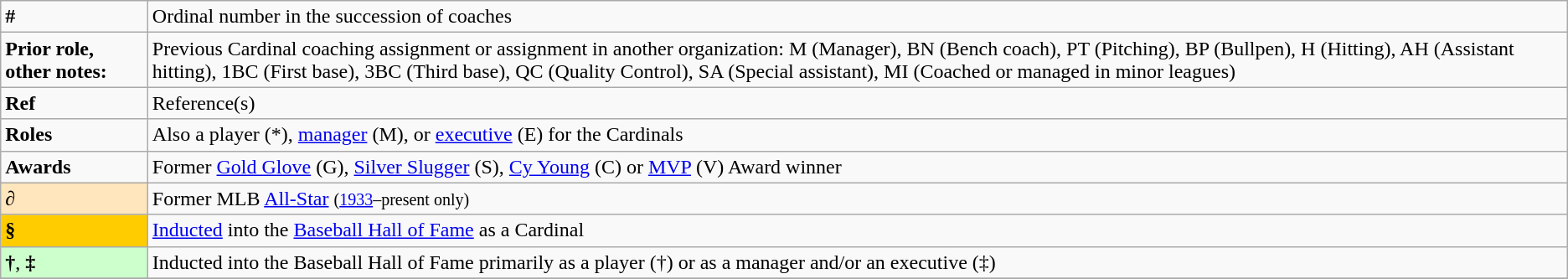<table class="wikitable" style="font-size:100%;">
<tr>
<td><strong>#</strong></td>
<td>Ordinal number in the succession of coaches</td>
</tr>
<tr>
<td><strong>Prior role, other notes:</strong></td>
<td>Previous Cardinal coaching assignment or assignment in another organization:  M (Manager), BN (Bench coach), PT (Pitching), BP (Bullpen), H (Hitting), AH (Assistant hitting), 1BC (First base), 3BC (Third base), QC (Quality Control), SA (Special assistant), MI (Coached or managed in minor leagues)</td>
</tr>
<tr>
<td><strong>Ref</strong></td>
<td>Reference(s)</td>
</tr>
<tr>
<td><strong>Roles</strong></td>
<td>Also a player (*), <a href='#'>manager</a> (M), or <a href='#'>executive</a> (E) for the Cardinals</td>
</tr>
<tr>
<td><strong>Awards</strong></td>
<td>Former <a href='#'>Gold Glove</a> (G), <a href='#'>Silver Slugger</a> (S), <a href='#'>Cy Young</a> (C) or <a href='#'>MVP</a> (V) Award winner</td>
</tr>
<tr>
<td style="background-color:#ffe6bd"><strong>∂</strong></td>
<td>Former MLB <a href='#'>All-Star</a> <small>(<a href='#'>1933</a>–present only)</small></td>
</tr>
<tr>
<td style="background-color:#ffcc00"><strong>§</strong></td>
<td><a href='#'>Inducted</a> into the <a href='#'>Baseball Hall of Fame</a> as a Cardinal</td>
</tr>
<tr>
<td style="background-color:#ccffcc"><strong>†</strong>, <strong>‡</strong></td>
<td>Inducted into the Baseball Hall of Fame primarily as a player (†) or as a manager and/or an executive (‡)</td>
</tr>
<tr>
</tr>
</table>
